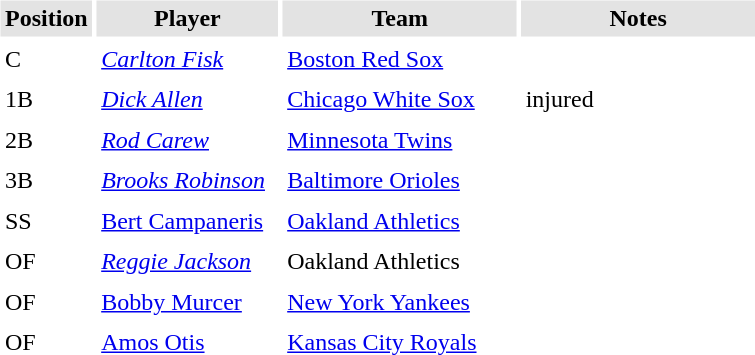<table border="0" cellspacing="3" cellpadding="3">
<tr style="background: #e3e3e3;">
<th width="50">Position</th>
<th width="115">Player</th>
<th width="150">Team</th>
<th width="150">Notes</th>
</tr>
<tr>
<td>C</td>
<td><em><a href='#'>Carlton Fisk</a></em></td>
<td><a href='#'>Boston Red Sox</a></td>
<td></td>
</tr>
<tr>
<td>1B</td>
<td><em><a href='#'>Dick Allen</a></em></td>
<td><a href='#'>Chicago White Sox</a></td>
<td>injured</td>
</tr>
<tr>
<td>2B</td>
<td><em><a href='#'>Rod Carew</a></em></td>
<td><a href='#'>Minnesota Twins</a></td>
<td></td>
</tr>
<tr>
<td>3B</td>
<td><em><a href='#'>Brooks Robinson</a></em></td>
<td><a href='#'>Baltimore Orioles</a></td>
<td></td>
</tr>
<tr>
<td>SS</td>
<td><a href='#'>Bert Campaneris</a></td>
<td><a href='#'>Oakland Athletics</a></td>
<td></td>
</tr>
<tr>
<td>OF</td>
<td><em><a href='#'>Reggie Jackson</a></em></td>
<td>Oakland Athletics</td>
<td></td>
</tr>
<tr>
<td>OF</td>
<td><a href='#'>Bobby Murcer</a></td>
<td><a href='#'>New York Yankees</a></td>
<td></td>
</tr>
<tr>
<td>OF</td>
<td><a href='#'>Amos Otis</a></td>
<td><a href='#'>Kansas City Royals</a></td>
<td></td>
</tr>
</table>
